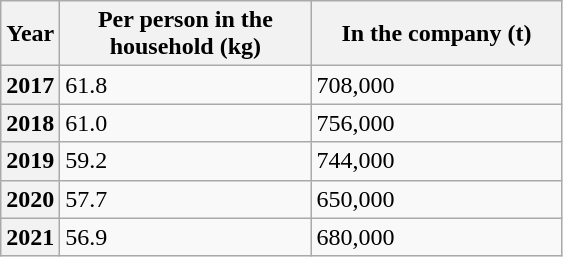<table class="wikitable">
<tr>
<th>Year</th>
<th style="width:10em;">Per person in the household (kg)</th>
<th style="width:10em;">In the company (t)</th>
</tr>
<tr>
<th>2017</th>
<td>61.8</td>
<td>708,000</td>
</tr>
<tr>
<th>2018</th>
<td>61.0</td>
<td>756,000</td>
</tr>
<tr>
<th>2019</th>
<td>59.2</td>
<td>744,000</td>
</tr>
<tr>
<th>2020</th>
<td>57.7</td>
<td>650,000</td>
</tr>
<tr>
<th>2021</th>
<td>56.9</td>
<td>680,000</td>
</tr>
</table>
